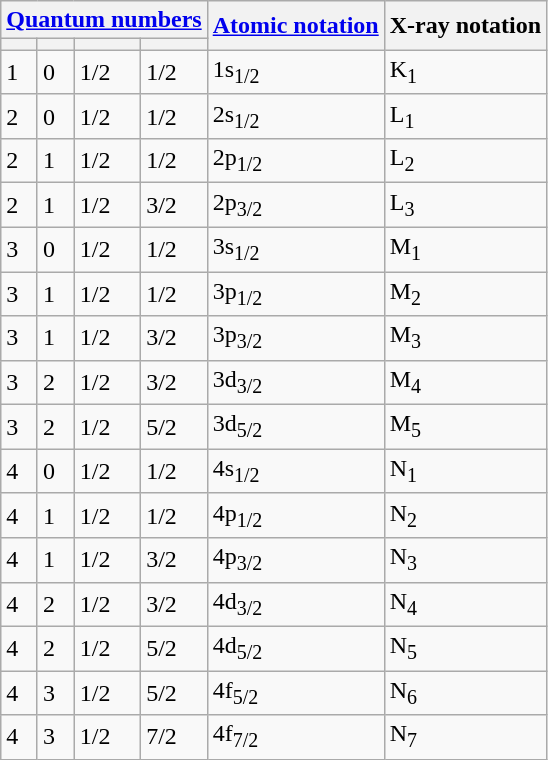<table class="wikitable sortable" border="1">
<tr>
<th colspan="4" style="text-align:center"><a href='#'>Quantum numbers</a></th>
<th rowspan="2" style="text-align:center"><a href='#'>Atomic notation</a></th>
<th rowspan="2" style="text-align:center">X-ray notation</th>
</tr>
<tr>
<th></th>
<th></th>
<th></th>
<th></th>
</tr>
<tr>
<td>1</td>
<td>0</td>
<td>1/2</td>
<td>1/2</td>
<td>1s<sub>1/2</sub></td>
<td>K<sub>1</sub></td>
</tr>
<tr>
<td>2</td>
<td>0</td>
<td>1/2</td>
<td>1/2</td>
<td>2s<sub>1/2</sub></td>
<td>L<sub>1</sub></td>
</tr>
<tr>
<td>2</td>
<td>1</td>
<td>1/2</td>
<td>1/2</td>
<td>2p<sub>1/2</sub></td>
<td>L<sub>2</sub></td>
</tr>
<tr>
<td>2</td>
<td>1</td>
<td>1/2</td>
<td>3/2</td>
<td>2p<sub>3/2</sub></td>
<td>L<sub>3</sub></td>
</tr>
<tr>
<td>3</td>
<td>0</td>
<td>1/2</td>
<td>1/2</td>
<td>3s<sub>1/2</sub></td>
<td>M<sub>1</sub></td>
</tr>
<tr>
<td>3</td>
<td>1</td>
<td>1/2</td>
<td>1/2</td>
<td>3p<sub>1/2</sub></td>
<td>M<sub>2</sub></td>
</tr>
<tr>
<td>3</td>
<td>1</td>
<td>1/2</td>
<td>3/2</td>
<td>3p<sub>3/2</sub></td>
<td>M<sub>3</sub></td>
</tr>
<tr>
<td>3</td>
<td>2</td>
<td>1/2</td>
<td>3/2</td>
<td>3d<sub>3/2</sub></td>
<td>M<sub>4</sub></td>
</tr>
<tr>
<td>3</td>
<td>2</td>
<td>1/2</td>
<td>5/2</td>
<td>3d<sub>5/2</sub></td>
<td>M<sub>5</sub></td>
</tr>
<tr>
<td>4</td>
<td>0</td>
<td>1/2</td>
<td>1/2</td>
<td>4s<sub>1/2</sub></td>
<td>N<sub>1</sub></td>
</tr>
<tr>
<td>4</td>
<td>1</td>
<td>1/2</td>
<td>1/2</td>
<td>4p<sub>1/2</sub></td>
<td>N<sub>2</sub></td>
</tr>
<tr>
<td>4</td>
<td>1</td>
<td>1/2</td>
<td>3/2</td>
<td>4p<sub>3/2</sub></td>
<td>N<sub>3</sub></td>
</tr>
<tr>
<td>4</td>
<td>2</td>
<td>1/2</td>
<td>3/2</td>
<td>4d<sub>3/2</sub></td>
<td>N<sub>4</sub></td>
</tr>
<tr>
<td>4</td>
<td>2</td>
<td>1/2</td>
<td>5/2</td>
<td>4d<sub>5/2</sub></td>
<td>N<sub>5</sub></td>
</tr>
<tr>
<td>4</td>
<td>3</td>
<td>1/2</td>
<td>5/2</td>
<td>4f<sub>5/2</sub></td>
<td>N<sub>6</sub></td>
</tr>
<tr>
<td>4</td>
<td>3</td>
<td>1/2</td>
<td>7/2</td>
<td>4f<sub>7/2</sub></td>
<td>N<sub>7</sub></td>
</tr>
</table>
